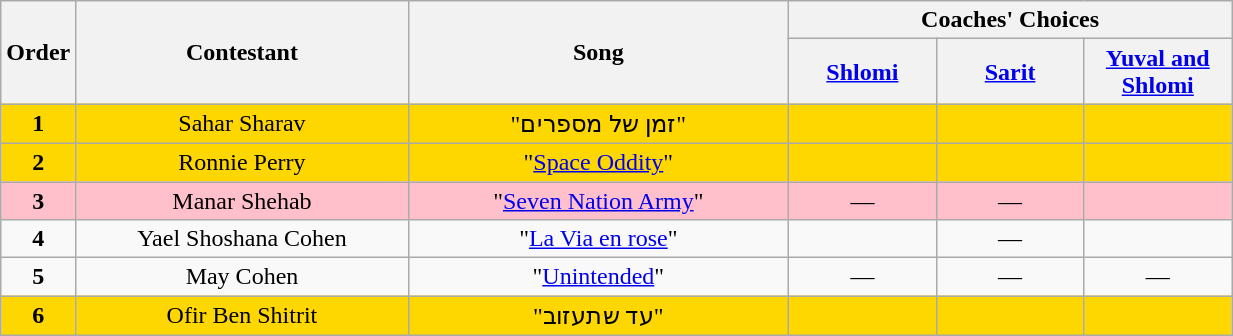<table class="wikitable" style="text-align: center; width:65%;">
<tr>
<th rowspan=2 width="05%">Order</th>
<th rowspan=2 width="27%">Contestant</th>
<th rowspan=2>Song</th>
<th colspan=3>Coaches' Choices</th>
</tr>
<tr>
<th width="12%"><a href='#'>Shlomi</a></th>
<th width="12%"><a href='#'>Sarit</a></th>
<th width="12%"><a href='#'>Yuval and Shlomi</a></th>
</tr>
<tr bgcolor="gold">
<td align="center"><strong>1</strong></td>
<td>Sahar Sharav</td>
<td>"זמן של מספרים"</td>
<td style=";text-align:center;"></td>
<td style=";text-align:center;"></td>
<td style=";text-align:center;"></td>
</tr>
<tr bgcolor="gold">
<td align="center"><strong>2</strong></td>
<td>Ronnie Perry</td>
<td>"<a href='#'>Space Oddity</a>"</td>
<td style=";text-align:center;"></td>
<td style=";text-align:center;"></td>
<td style=";text-align:center;"></td>
</tr>
<tr bgcolor="pink">
<td align="center"><strong>3</strong></td>
<td>Manar Shehab</td>
<td>"<a href='#'>Seven Nation Army</a>"</td>
<td align="center">—</td>
<td align="center">—</td>
<td style=";text-align:center;"></td>
</tr>
<tr>
<td align="center"><strong>4</strong></td>
<td>Yael Shoshana Cohen</td>
<td>"<a href='#'>La Via en rose</a>"</td>
<td style=";text-align:center;"></td>
<td align="center">—</td>
<td style=";text-align:center;"></td>
</tr>
<tr>
<td align="center"><strong>5</strong></td>
<td>May Cohen</td>
<td>"<a href='#'>Unintended</a>"</td>
<td align="center">—</td>
<td align="center">—</td>
<td align="center">—</td>
</tr>
<tr bgcolor="gold">
<td align="center"><strong>6</strong></td>
<td>Ofir Ben Shitrit</td>
<td>"עד שתעזוב"</td>
<td style=";text-align:center;"></td>
<td style=";text-align:center;"></td>
<td style=";text-align:center;"></td>
</tr>
</table>
